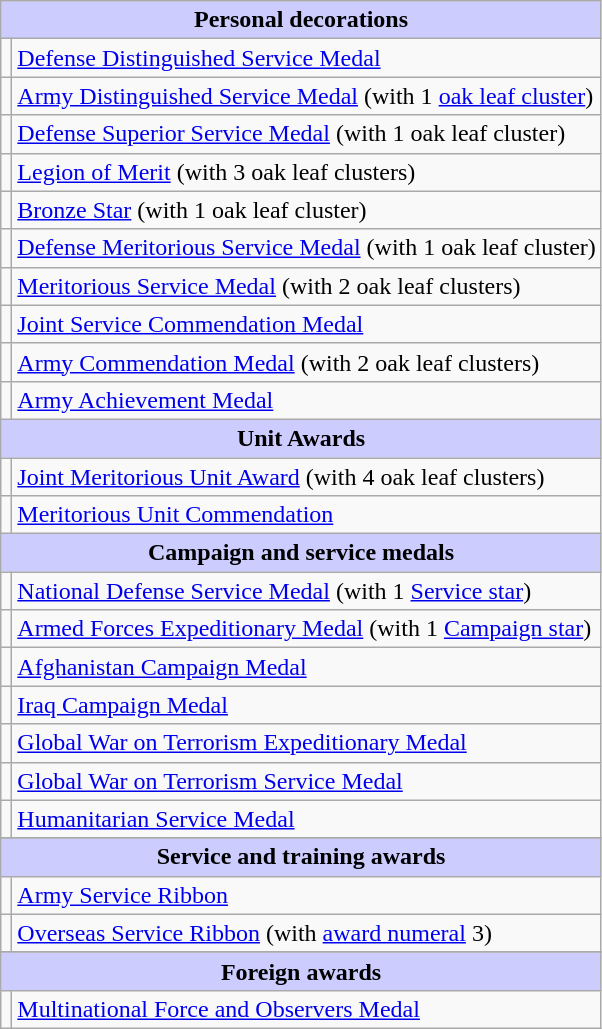<table class="wikitable">
<tr style="background:#ccf; text-align:center;">
<td colspan=2><strong>Personal decorations</strong></td>
</tr>
<tr>
<td></td>
<td><a href='#'>Defense Distinguished Service Medal</a></td>
</tr>
<tr>
<td></td>
<td><a href='#'>Army Distinguished Service Medal</a> (with 1 <a href='#'>oak leaf cluster</a>)</td>
</tr>
<tr>
<td></td>
<td><a href='#'>Defense Superior Service Medal</a> (with 1 oak leaf cluster)</td>
</tr>
<tr>
<td><span></span><span></span><span></span></td>
<td><a href='#'>Legion of Merit</a> (with 3 oak leaf clusters)</td>
</tr>
<tr>
<td></td>
<td><a href='#'>Bronze Star</a> (with 1 oak leaf cluster)</td>
</tr>
<tr>
<td></td>
<td><a href='#'>Defense Meritorious Service Medal</a> (with 1 oak leaf cluster)</td>
</tr>
<tr>
<td><span></span><span></span></td>
<td><a href='#'>Meritorious Service Medal</a> (with 2 oak leaf clusters)</td>
</tr>
<tr>
<td></td>
<td><a href='#'>Joint Service Commendation Medal</a></td>
</tr>
<tr>
<td><span></span><span></span></td>
<td><a href='#'>Army Commendation Medal</a> (with 2 oak leaf clusters)</td>
</tr>
<tr>
<td></td>
<td><a href='#'>Army Achievement Medal</a></td>
</tr>
<tr style="background:#ccf; text-align:center;">
<td colspan=2><strong>Unit Awards</strong></td>
</tr>
<tr>
<td><span></span><span></span><span></span><span></span></td>
<td><a href='#'>Joint Meritorious Unit Award</a> (with 4 oak leaf clusters)</td>
</tr>
<tr>
<td></td>
<td><a href='#'>Meritorious Unit Commendation</a></td>
</tr>
<tr style="background:#ccf; text-align:center;">
<td colspan=2><strong>Campaign and service medals</strong></td>
</tr>
<tr>
<td></td>
<td><a href='#'>National Defense Service Medal</a> (with 1 <a href='#'>Service star</a>)</td>
</tr>
<tr>
<td></td>
<td><a href='#'>Armed Forces Expeditionary Medal</a> (with 1 <a href='#'>Campaign star</a>)</td>
</tr>
<tr>
<td></td>
<td><a href='#'>Afghanistan Campaign Medal</a></td>
</tr>
<tr>
<td></td>
<td><a href='#'>Iraq Campaign Medal</a></td>
</tr>
<tr>
<td></td>
<td><a href='#'>Global War on Terrorism Expeditionary Medal</a></td>
</tr>
<tr>
<td></td>
<td><a href='#'>Global War on Terrorism Service Medal</a></td>
</tr>
<tr>
<td></td>
<td><a href='#'>Humanitarian Service Medal</a></td>
</tr>
<tr>
</tr>
<tr style="background:#ccf; text-align:center;">
<td colspan=2><strong>Service and training awards</strong></td>
</tr>
<tr>
<td></td>
<td><a href='#'>Army Service Ribbon</a></td>
</tr>
<tr>
<td><span></span></td>
<td><a href='#'>Overseas Service Ribbon</a> (with <a href='#'>award numeral</a> 3)</td>
</tr>
<tr>
</tr>
<tr style="background:#ccf; text-align:center;">
<td colspan=2><strong>Foreign awards</strong></td>
</tr>
<tr>
<td></td>
<td><a href='#'>Multinational Force and Observers Medal</a></td>
</tr>
</table>
